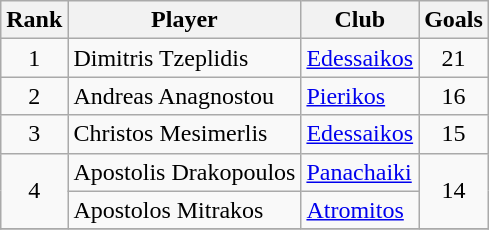<table class="wikitable" style="text-align:center">
<tr>
<th>Rank</th>
<th>Player</th>
<th>Club</th>
<th>Goals</th>
</tr>
<tr>
<td>1</td>
<td align="left"> Dimitris Tzeplidis</td>
<td align="left"><a href='#'>Edessaikos</a></td>
<td>21</td>
</tr>
<tr>
<td>2</td>
<td align="left"> Andreas Anagnostou</td>
<td align="left"><a href='#'>Pierikos</a></td>
<td>16</td>
</tr>
<tr>
<td>3</td>
<td align="left"> Christos Mesimerlis</td>
<td align="left"><a href='#'>Edessaikos</a></td>
<td>15</td>
</tr>
<tr>
<td rowspan="2">4</td>
<td align="left"> Apostolis Drakopoulos</td>
<td align="left"><a href='#'>Panachaiki</a></td>
<td rowspan="2">14</td>
</tr>
<tr>
<td align="left"> Apostolos Mitrakos</td>
<td align="left"><a href='#'>Atromitos</a></td>
</tr>
<tr>
</tr>
</table>
